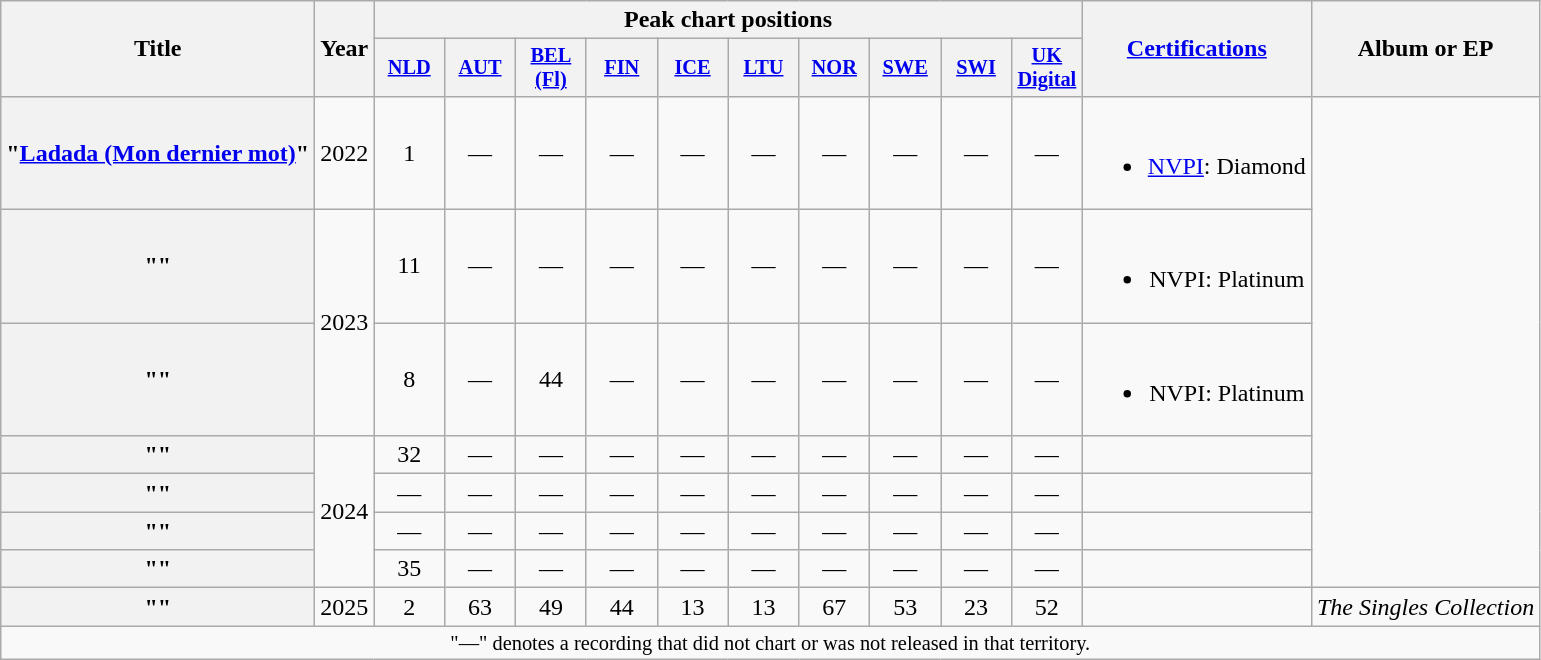<table class="wikitable plainrowheaders" style="text-align:center;">
<tr>
<th scope="col" rowspan="2">Title</th>
<th scope="col" rowspan="2">Year</th>
<th scope="col" colspan="10">Peak chart positions</th>
<th scope="col" rowspan="2"><a href='#'>Certifications</a></th>
<th scope="col" rowspan="2">Album or EP</th>
</tr>
<tr>
<th scope="col" style="width:3em;font-size:85%;"><a href='#'>NLD</a><br></th>
<th scope="col" style="width:3em;font-size:85%;"><a href='#'>AUT</a><br></th>
<th scope="col" style="width:3em;font-size:85%;"><a href='#'>BEL<br>(Fl)</a><br></th>
<th scope="col" style="width:3em;font-size:85%;"><a href='#'>FIN</a><br></th>
<th scope="col" style="width:3em;font-size:85%;"><a href='#'>ICE</a><br></th>
<th scope="col" style="width:3em;font-size:85%;"><a href='#'>LTU</a><br></th>
<th scope="col" style="width:3em;font-size:85%;"><a href='#'>NOR</a><br></th>
<th scope="col" style="width:3em;font-size:85%;"><a href='#'>SWE</a><br></th>
<th scope="col" style="width:3em;font-size:85%;"><a href='#'>SWI</a><br></th>
<th scope="col" style="width:3em;font-size:85%;"><a href='#'>UK<br>Digital</a><br></th>
</tr>
<tr>
<th scope="row">"<a href='#'>Ladada (Mon dernier mot)</a>"</th>
<td>2022</td>
<td>1</td>
<td>—</td>
<td>—</td>
<td>—</td>
<td>—</td>
<td>—</td>
<td>—</td>
<td>—</td>
<td>—</td>
<td>—</td>
<td><br><ul><li><a href='#'>NVPI</a>: Diamond</li></ul></td>
<td rowspan="7"></td>
</tr>
<tr>
<th scope="row">""</th>
<td rowspan="2">2023</td>
<td>11</td>
<td>—</td>
<td>—</td>
<td>—</td>
<td>—</td>
<td>—</td>
<td>—</td>
<td>—</td>
<td>—</td>
<td>—</td>
<td><br><ul><li>NVPI: Platinum</li></ul></td>
</tr>
<tr>
<th scope="row">""<br></th>
<td>8</td>
<td>—</td>
<td>44</td>
<td>—</td>
<td>—</td>
<td>—</td>
<td>—</td>
<td>—</td>
<td>—</td>
<td>—</td>
<td><br><ul><li>NVPI: Platinum</li></ul></td>
</tr>
<tr>
<th scope="row">""</th>
<td rowspan="4">2024</td>
<td>32</td>
<td>—</td>
<td>—</td>
<td>—</td>
<td>—</td>
<td>—</td>
<td>—</td>
<td>—</td>
<td>—</td>
<td>—</td>
<td></td>
</tr>
<tr>
<th scope="row">""</th>
<td>—</td>
<td>—</td>
<td>—</td>
<td>—</td>
<td>—</td>
<td>—</td>
<td>—</td>
<td>—</td>
<td>—</td>
<td>—</td>
<td></td>
</tr>
<tr>
<th scope="row">""</th>
<td>—</td>
<td>—</td>
<td>—</td>
<td>—</td>
<td>—</td>
<td>—</td>
<td>—</td>
<td>—</td>
<td>—</td>
<td>—</td>
<td></td>
</tr>
<tr>
<th scope="row">""<br></th>
<td>35</td>
<td>—</td>
<td>—</td>
<td>—</td>
<td>—</td>
<td>—</td>
<td>—</td>
<td>—</td>
<td>—</td>
<td>—</td>
<td></td>
</tr>
<tr>
<th scope="row">""</th>
<td>2025</td>
<td>2</td>
<td>63</td>
<td>49</td>
<td>44</td>
<td>13</td>
<td>13</td>
<td>67</td>
<td>53</td>
<td>23</td>
<td>52</td>
<td></td>
<td><em>The Singles Collection</em></td>
</tr>
<tr>
<td colspan="14" style="font-size:85%">"—" denotes a recording that did not chart or was not released in that territory.</td>
</tr>
</table>
